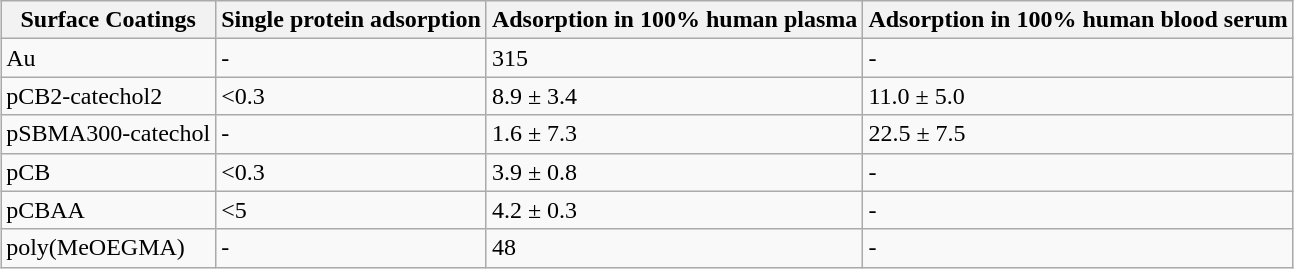<table class="wikitable" style="margin: 1em auto 1em auto;">
<tr>
<th>Surface Coatings</th>
<th>Single protein adsorption</th>
<th>Adsorption in 100% human plasma</th>
<th>Adsorption in 100% human blood serum</th>
</tr>
<tr>
<td>Au</td>
<td>-</td>
<td>315</td>
<td>-</td>
</tr>
<tr>
<td>pCB2-catechol2</td>
<td><0.3</td>
<td>8.9 ± 3.4</td>
<td>11.0 ± 5.0</td>
</tr>
<tr>
<td>pSBMA300-catechol</td>
<td>-</td>
<td>1.6 ± 7.3</td>
<td>22.5 ± 7.5</td>
</tr>
<tr>
<td>pCB</td>
<td><0.3</td>
<td>3.9 ± 0.8</td>
<td>-</td>
</tr>
<tr>
<td>pCBAA</td>
<td><5</td>
<td>4.2 ±  0.3</td>
<td>-</td>
</tr>
<tr>
<td>poly(MeOEGMA)</td>
<td>-</td>
<td>48</td>
<td>-</td>
</tr>
</table>
